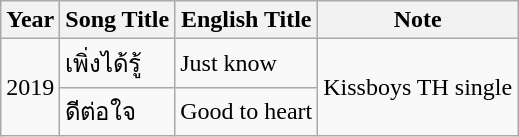<table class="wikitable plainrowheaders sortable">
<tr>
<th scope="col">Year</th>
<th scope="col">Song Title</th>
<th scope="col">English Title</th>
<th scope="col">Note</th>
</tr>
<tr>
<td rowspan="3" style="text-align: center;">2019</td>
<td>เพิ่งได้รู้</td>
<td>Just know</td>
<td rowspan="2">Kissboys TH single</td>
</tr>
<tr>
<td>ดีต่อใจ</td>
<td>Good to heart</td>
</tr>
</table>
